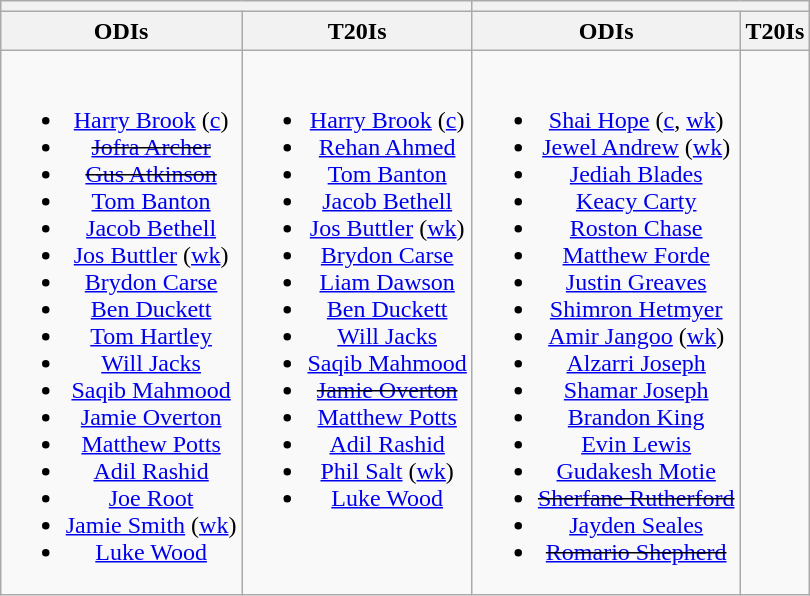<table class="wikitable" style="text-align:center;margin:auto">
<tr>
<th colspan="2"></th>
<th colspan="2"></th>
</tr>
<tr>
<th>ODIs</th>
<th>T20Is</th>
<th>ODIs</th>
<th>T20Is</th>
</tr>
<tr style="vertical-align:top">
<td><br><ul><li><a href='#'>Harry Brook</a> (<a href='#'>c</a>)</li><li><s><a href='#'>Jofra Archer</a></s></li><li><s><a href='#'>Gus Atkinson</a></s></li><li><a href='#'>Tom Banton</a></li><li><a href='#'>Jacob Bethell</a></li><li><a href='#'>Jos Buttler</a> (<a href='#'>wk</a>)</li><li><a href='#'>Brydon Carse</a></li><li><a href='#'>Ben Duckett</a></li><li><a href='#'>Tom Hartley</a></li><li><a href='#'>Will Jacks</a></li><li><a href='#'>Saqib Mahmood</a></li><li><a href='#'>Jamie Overton</a></li><li><a href='#'>Matthew Potts</a></li><li><a href='#'>Adil Rashid</a></li><li><a href='#'>Joe Root</a></li><li><a href='#'>Jamie Smith</a> (<a href='#'>wk</a>)</li><li><a href='#'>Luke Wood</a></li></ul></td>
<td><br><ul><li><a href='#'>Harry Brook</a> (<a href='#'>c</a>)</li><li><a href='#'>Rehan Ahmed</a></li><li><a href='#'>Tom Banton</a></li><li><a href='#'>Jacob Bethell</a></li><li><a href='#'>Jos Buttler</a> (<a href='#'>wk</a>)</li><li><a href='#'>Brydon Carse</a></li><li><a href='#'>Liam Dawson</a></li><li><a href='#'>Ben Duckett</a></li><li><a href='#'>Will Jacks</a></li><li><a href='#'>Saqib Mahmood</a></li><li><s><a href='#'>Jamie Overton</a></s></li><li><a href='#'>Matthew Potts</a></li><li><a href='#'>Adil Rashid</a></li><li><a href='#'>Phil Salt</a> (<a href='#'>wk</a>)</li><li><a href='#'>Luke Wood</a></li></ul></td>
<td><br><ul><li><a href='#'>Shai Hope</a> (<a href='#'>c</a>, <a href='#'>wk</a>)</li><li><a href='#'>Jewel Andrew</a> (<a href='#'>wk</a>)</li><li><a href='#'>Jediah Blades</a></li><li><a href='#'>Keacy Carty</a></li><li><a href='#'>Roston Chase</a></li><li><a href='#'>Matthew Forde</a></li><li><a href='#'>Justin Greaves</a></li><li><a href='#'>Shimron Hetmyer</a></li><li><a href='#'>Amir Jangoo</a> (<a href='#'>wk</a>)</li><li><a href='#'>Alzarri Joseph</a></li><li><a href='#'>Shamar Joseph</a></li><li><a href='#'>Brandon King</a></li><li><a href='#'>Evin Lewis</a></li><li><a href='#'>Gudakesh Motie</a></li><li><s><a href='#'>Sherfane Rutherford</a></s></li><li><a href='#'>Jayden Seales</a></li><li><s><a href='#'>Romario Shepherd</a></s></li></ul></td>
<td></td>
</tr>
</table>
